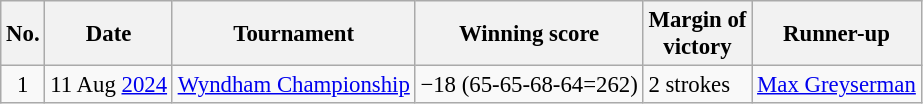<table class="wikitable" style="font-size:95%;">
<tr>
<th>No.</th>
<th>Date</th>
<th>Tournament</th>
<th>Winning score</th>
<th>Margin of<br>victory</th>
<th>Runner-up</th>
</tr>
<tr>
<td align=center>1</td>
<td align=right>11 Aug <a href='#'>2024</a></td>
<td><a href='#'>Wyndham Championship</a></td>
<td>−18 (65-65-68-64=262)</td>
<td>2 strokes</td>
<td> <a href='#'>Max Greyserman</a></td>
</tr>
</table>
